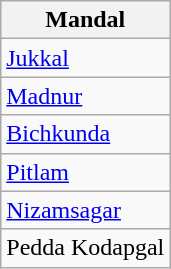<table class="wikitable sortable static-row-numbers static-row-header-hash">
<tr>
<th>Mandal</th>
</tr>
<tr>
<td><a href='#'>Jukkal</a></td>
</tr>
<tr>
<td><a href='#'>Madnur</a></td>
</tr>
<tr>
<td><a href='#'>Bichkunda</a></td>
</tr>
<tr>
<td><a href='#'>Pitlam</a></td>
</tr>
<tr>
<td><a href='#'>Nizamsagar</a></td>
</tr>
<tr>
<td>Pedda Kodapgal</td>
</tr>
</table>
